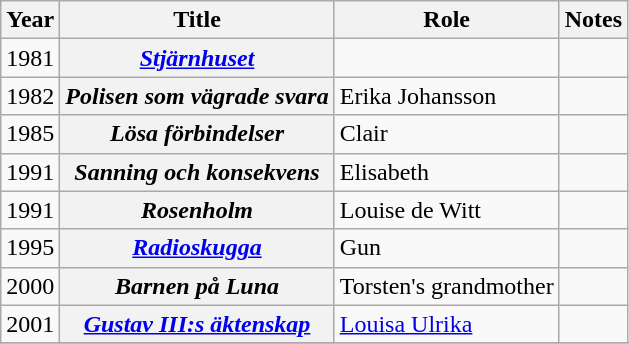<table class="wikitable sortable plainrowheaders">
<tr>
<th scope="col">Year</th>
<th scope="col">Title</th>
<th scope="col">Role</th>
<th scope="col" class="unsortable">Notes</th>
</tr>
<tr>
<td style="text-align:center;">1981</td>
<th scope="row"><em><a href='#'>Stjärnhuset</a></em></th>
<td></td>
<td></td>
</tr>
<tr>
<td style="text-align:center;">1982</td>
<th scope="row"><em>Polisen som vägrade svara</em></th>
<td>Erika Johansson</td>
<td></td>
</tr>
<tr>
<td style="text-align:center;">1985</td>
<th scope="row"><em>Lösa förbindelser</em></th>
<td>Clair</td>
<td></td>
</tr>
<tr>
<td style="text-align:center;">1991</td>
<th scope="row"><em>Sanning och konsekvens</em></th>
<td>Elisabeth</td>
<td></td>
</tr>
<tr>
<td style="text-align:center;">1991</td>
<th scope="row"><em>Rosenholm</em></th>
<td>Louise de Witt</td>
<td></td>
</tr>
<tr>
<td style="text-align:center;">1995</td>
<th scope="row"><em><a href='#'>Radioskugga</a></em></th>
<td>Gun</td>
<td></td>
</tr>
<tr>
<td style="text-align:center;">2000</td>
<th scope="row"><em>Barnen på Luna</em></th>
<td>Torsten's grandmother</td>
<td></td>
</tr>
<tr>
<td style="text-align:center;">2001</td>
<th scope="row"><em><a href='#'>Gustav III:s äktenskap</a></em></th>
<td><a href='#'>Louisa Ulrika</a></td>
<td></td>
</tr>
<tr>
</tr>
</table>
